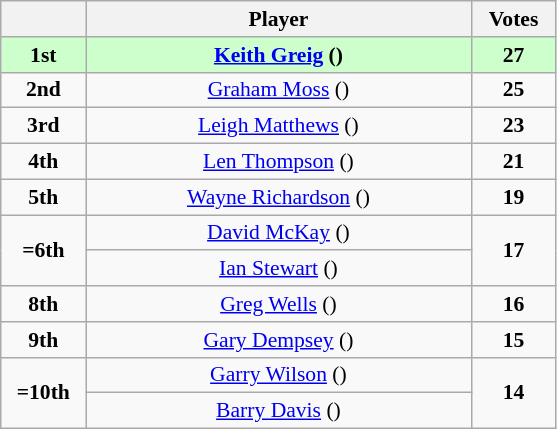<table class="wikitable" style="text-align: center; font-size: 90%;">
<tr>
<th width="50"></th>
<th width="250">Player</th>
<th width="50">Votes</th>
</tr>
<tr style="background: #CCFFCC; font-weight: bold;" |>
<td><strong>1st</strong></td>
<td><a href='#'>Keith Greig</a> ()</td>
<td><strong>27</strong></td>
</tr>
<tr>
<td><strong>2nd</strong></td>
<td><a href='#'>Graham Moss</a> ()</td>
<td><strong>25</strong></td>
</tr>
<tr>
<td><strong>3rd</strong></td>
<td><a href='#'>Leigh Matthews</a> ()</td>
<td><strong>23</strong></td>
</tr>
<tr>
<td><strong>4th</strong></td>
<td><a href='#'>Len Thompson</a> ()</td>
<td><strong>21</strong></td>
</tr>
<tr>
<td><strong>5th</strong></td>
<td><a href='#'>Wayne Richardson</a> ()</td>
<td><strong>19</strong></td>
</tr>
<tr>
<td rowspan=2><strong>=6th</strong></td>
<td><a href='#'>David McKay</a> ()</td>
<td rowspan=2><strong>17</strong></td>
</tr>
<tr>
<td><a href='#'>Ian Stewart</a> ()</td>
</tr>
<tr>
<td><strong>8th</strong></td>
<td><a href='#'>Greg Wells</a> ()</td>
<td><strong>16</strong></td>
</tr>
<tr>
<td><strong>9th</strong></td>
<td><a href='#'>Gary Dempsey</a> ()</td>
<td><strong>15</strong></td>
</tr>
<tr>
<td rowspan=2><strong>=10th</strong></td>
<td><a href='#'>Garry Wilson</a> ()</td>
<td rowspan=2><strong>14</strong></td>
</tr>
<tr>
<td><a href='#'>Barry Davis</a> ()</td>
</tr>
</table>
